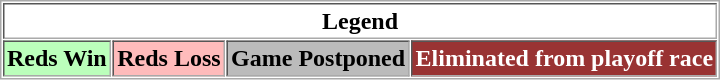<table align="center" border="1" cellpadding="2" cellspacing="1" style="border:1px solid #aaa">
<tr>
<th colspan="4">Legend</th>
</tr>
<tr>
<th bgcolor="bbffbb">Reds Win</th>
<th bgcolor="ffbbbb">Reds Loss</th>
<th bgcolor="bbbbbb">Game Postponed</th>
<th style="background:#993333;color:white;">Eliminated from playoff race</th>
</tr>
</table>
